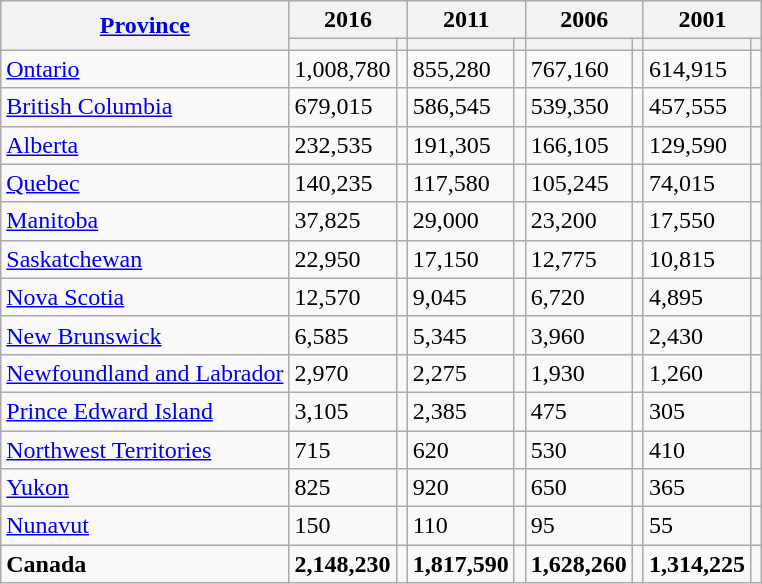<table class="wikitable sortable">
<tr>
<th rowspan="2"><a href='#'>Province</a></th>
<th colspan="2">2016</th>
<th colspan="2">2011</th>
<th colspan="2">2006</th>
<th colspan="2">2001</th>
</tr>
<tr>
<th><a href='#'></a></th>
<th></th>
<th></th>
<th></th>
<th></th>
<th></th>
<th></th>
<th></th>
</tr>
<tr>
<td> <a href='#'>Ontario</a></td>
<td>1,008,780</td>
<td></td>
<td>855,280</td>
<td></td>
<td>767,160</td>
<td></td>
<td>614,915</td>
<td></td>
</tr>
<tr>
<td> <a href='#'>British Columbia</a></td>
<td>679,015</td>
<td></td>
<td>586,545</td>
<td></td>
<td>539,350</td>
<td></td>
<td>457,555</td>
<td></td>
</tr>
<tr>
<td> <a href='#'>Alberta</a></td>
<td>232,535</td>
<td></td>
<td>191,305</td>
<td></td>
<td>166,105</td>
<td></td>
<td>129,590</td>
<td></td>
</tr>
<tr>
<td> <a href='#'>Quebec</a></td>
<td>140,235</td>
<td></td>
<td>117,580</td>
<td></td>
<td>105,245</td>
<td></td>
<td>74,015</td>
<td></td>
</tr>
<tr>
<td> <a href='#'>Manitoba</a></td>
<td>37,825</td>
<td></td>
<td>29,000</td>
<td></td>
<td>23,200</td>
<td></td>
<td>17,550</td>
<td></td>
</tr>
<tr>
<td> <a href='#'>Saskatchewan</a></td>
<td>22,950</td>
<td></td>
<td>17,150</td>
<td></td>
<td>12,775</td>
<td></td>
<td>10,815</td>
<td></td>
</tr>
<tr>
<td> <a href='#'>Nova Scotia</a></td>
<td>12,570</td>
<td></td>
<td>9,045</td>
<td></td>
<td>6,720</td>
<td></td>
<td>4,895</td>
<td></td>
</tr>
<tr>
<td> <a href='#'>New Brunswick</a></td>
<td>6,585</td>
<td></td>
<td>5,345</td>
<td></td>
<td>3,960</td>
<td></td>
<td>2,430</td>
<td></td>
</tr>
<tr>
<td> <a href='#'>Newfoundland and Labrador</a></td>
<td>2,970</td>
<td></td>
<td>2,275</td>
<td></td>
<td>1,930</td>
<td></td>
<td>1,260</td>
<td></td>
</tr>
<tr>
<td> <a href='#'>Prince Edward Island</a></td>
<td>3,105</td>
<td></td>
<td>2,385</td>
<td></td>
<td>475</td>
<td></td>
<td>305</td>
<td></td>
</tr>
<tr>
<td> <a href='#'>Northwest Territories</a></td>
<td>715</td>
<td></td>
<td>620</td>
<td></td>
<td>530</td>
<td></td>
<td>410</td>
<td></td>
</tr>
<tr>
<td> <a href='#'>Yukon</a></td>
<td>825</td>
<td></td>
<td>920</td>
<td></td>
<td>650</td>
<td></td>
<td>365</td>
<td></td>
</tr>
<tr>
<td> <a href='#'>Nunavut</a></td>
<td>150</td>
<td></td>
<td>110</td>
<td></td>
<td>95</td>
<td></td>
<td>55</td>
<td></td>
</tr>
<tr>
<td> <strong>Canada</strong></td>
<td><strong>2,148,230</strong></td>
<td><strong></strong></td>
<td><strong>1,817,590</strong></td>
<td><strong></strong></td>
<td><strong>1,628,260</strong></td>
<td><strong></strong></td>
<td><strong>1,314,225</strong></td>
<td><strong></strong></td>
</tr>
</table>
